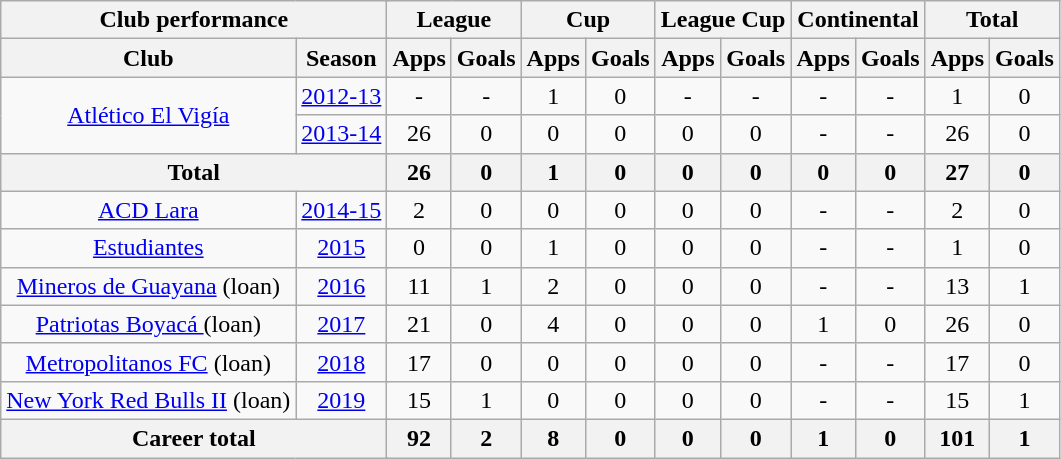<table class="wikitable" style="text-align:center">
<tr>
<th colspan=3>Club performance</th>
<th colspan=2>League</th>
<th colspan=2>Cup</th>
<th colspan=2>League Cup</th>
<th colspan=2>Continental</th>
<th colspan=2>Total</th>
</tr>
<tr>
<th>Club</th>
<th colspan="2">Season</th>
<th>Apps</th>
<th>Goals</th>
<th>Apps</th>
<th>Goals</th>
<th>Apps</th>
<th>Goals</th>
<th>Apps</th>
<th>Goals</th>
<th>Apps</th>
<th>Goals</th>
</tr>
<tr>
<td rowspan="2"><a href='#'>Atlético El Vigía</a></td>
<td colspan="2"><a href='#'>2012-13</a></td>
<td>-</td>
<td>-</td>
<td>1</td>
<td>0</td>
<td>-</td>
<td>-</td>
<td>-</td>
<td>-</td>
<td>1</td>
<td>0</td>
</tr>
<tr>
<td colspan="2"><a href='#'>2013-14</a></td>
<td>26</td>
<td>0</td>
<td>0</td>
<td>0</td>
<td>0</td>
<td>0</td>
<td>-</td>
<td>-</td>
<td>26</td>
<td>0</td>
</tr>
<tr>
<th colspan="3">Total</th>
<th>26</th>
<th>0</th>
<th>1</th>
<th>0</th>
<th>0</th>
<th>0</th>
<th>0</th>
<th>0</th>
<th>27</th>
<th>0</th>
</tr>
<tr>
<td rowspan="1"><a href='#'>ACD Lara</a></td>
<td colspan="2"><a href='#'>2014-15</a></td>
<td>2</td>
<td>0</td>
<td>0</td>
<td>0</td>
<td>0</td>
<td>0</td>
<td>-</td>
<td>-</td>
<td>2</td>
<td>0</td>
</tr>
<tr>
<td rowspan="1"><a href='#'>Estudiantes</a></td>
<td colspan="2"><a href='#'>2015</a></td>
<td>0</td>
<td>0</td>
<td>1</td>
<td>0</td>
<td>0</td>
<td>0</td>
<td>-</td>
<td>-</td>
<td>1</td>
<td>0</td>
</tr>
<tr>
<td rowspan="1"><a href='#'>Mineros de Guayana</a> (loan)</td>
<td colspan="2"><a href='#'>2016</a></td>
<td>11</td>
<td>1</td>
<td>2</td>
<td>0</td>
<td>0</td>
<td>0</td>
<td>-</td>
<td>-</td>
<td>13</td>
<td>1</td>
</tr>
<tr>
<td rowspan="1"><a href='#'>Patriotas Boyacá </a>(loan)</td>
<td colspan="2"><a href='#'>2017</a></td>
<td>21</td>
<td>0</td>
<td>4</td>
<td>0</td>
<td>0</td>
<td>0</td>
<td>1</td>
<td>0</td>
<td>26</td>
<td>0</td>
</tr>
<tr>
<td rowspan="1"><a href='#'>Metropolitanos FC</a> (loan)</td>
<td colspan="2"><a href='#'>2018</a></td>
<td>17</td>
<td>0</td>
<td>0</td>
<td>0</td>
<td>0</td>
<td>0</td>
<td>-</td>
<td>-</td>
<td>17</td>
<td>0</td>
</tr>
<tr>
<td rowspan="1"><a href='#'>New York Red Bulls II</a> (loan)</td>
<td colspan="2"><a href='#'>2019</a></td>
<td>15</td>
<td>1</td>
<td>0</td>
<td>0</td>
<td>0</td>
<td>0</td>
<td>-</td>
<td>-</td>
<td>15</td>
<td>1</td>
</tr>
<tr>
<th colspan=3>Career total</th>
<th>92</th>
<th>2</th>
<th>8</th>
<th>0</th>
<th>0</th>
<th>0</th>
<th>1</th>
<th>0</th>
<th>101</th>
<th>1</th>
</tr>
</table>
